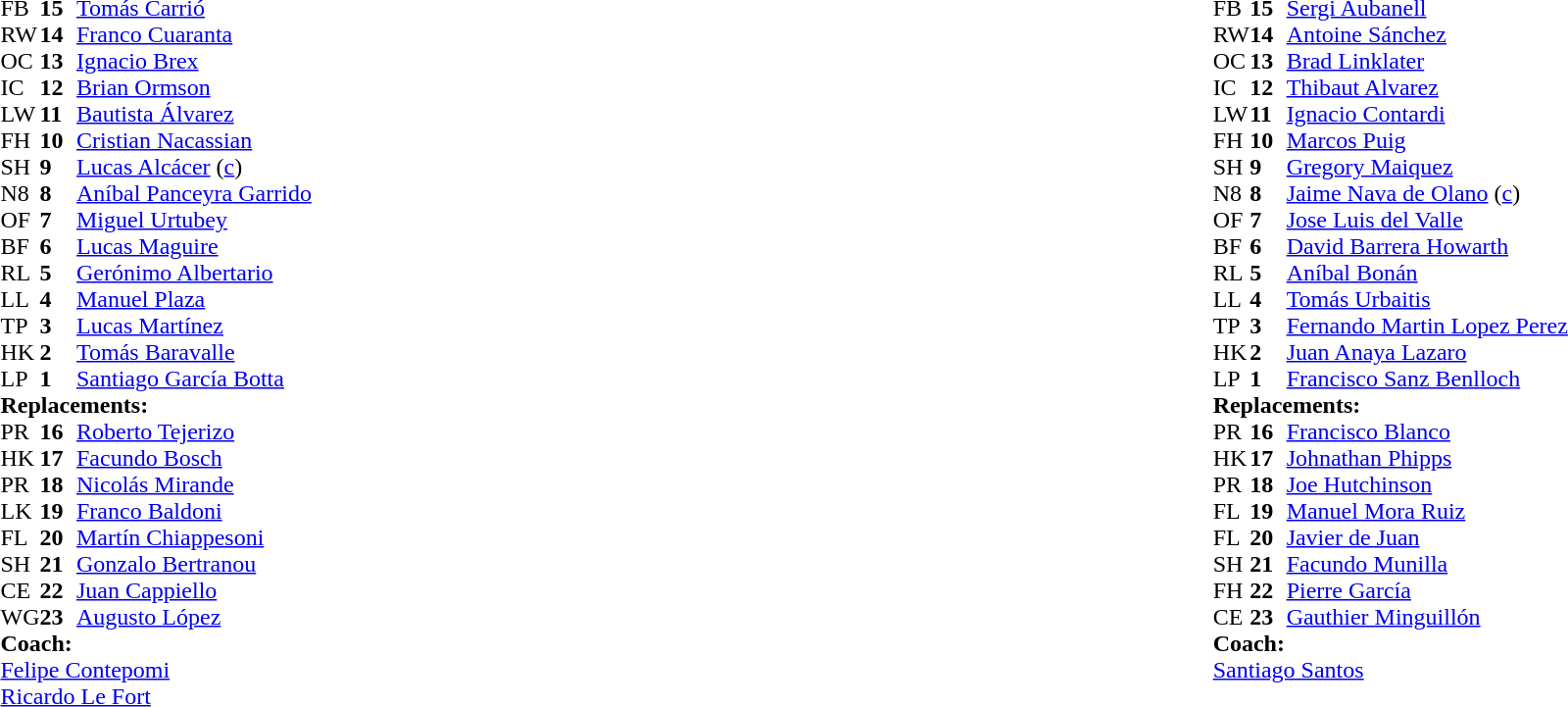<table style="width:100%">
<tr>
<td style="vertical-align:top; width:50%"><br><table cellspacing="0" cellpadding="0">
<tr>
<th width="25"></th>
<th width="25"></th>
</tr>
<tr>
<td>FB</td>
<td><strong>15</strong></td>
<td><a href='#'>Tomás Carrió</a></td>
</tr>
<tr>
<td>RW</td>
<td><strong>14</strong></td>
<td><a href='#'>Franco Cuaranta</a></td>
</tr>
<tr>
<td>OC</td>
<td><strong>13</strong></td>
<td><a href='#'>Ignacio Brex</a></td>
<td></td>
<td colspan=2></td>
</tr>
<tr>
<td>IC</td>
<td><strong>12</strong></td>
<td><a href='#'>Brian Ormson</a></td>
</tr>
<tr>
<td>LW</td>
<td><strong>11</strong></td>
<td><a href='#'>Bautista Álvarez</a></td>
</tr>
<tr>
<td>FH</td>
<td><strong>10</strong></td>
<td><a href='#'>Cristian Nacassian</a></td>
</tr>
<tr>
<td>SH</td>
<td><strong>9</strong></td>
<td><a href='#'>Lucas Alcácer</a> (<a href='#'>c</a>)</td>
</tr>
<tr>
<td>N8</td>
<td><strong>8</strong></td>
<td><a href='#'>Aníbal Panceyra Garrido</a></td>
</tr>
<tr>
<td>OF</td>
<td><strong>7</strong></td>
<td><a href='#'>Miguel Urtubey</a></td>
</tr>
<tr>
<td>BF</td>
<td><strong>6</strong></td>
<td><a href='#'>Lucas Maguire</a></td>
<td></td>
<td></td>
</tr>
<tr>
<td>RL</td>
<td><strong>5</strong></td>
<td><a href='#'>Gerónimo Albertario</a></td>
</tr>
<tr>
<td>LL</td>
<td><strong>4</strong></td>
<td><a href='#'>Manuel Plaza</a></td>
</tr>
<tr>
<td>TP</td>
<td><strong>3</strong></td>
<td><a href='#'>Lucas Martínez</a></td>
<td></td>
<td></td>
</tr>
<tr>
<td>HK</td>
<td><strong>2</strong></td>
<td><a href='#'>Tomás Baravalle</a></td>
</tr>
<tr>
<td>LP</td>
<td><strong>1</strong></td>
<td><a href='#'>Santiago García Botta</a></td>
<td></td>
<td></td>
</tr>
<tr>
<td colspan=3><strong>Replacements:</strong></td>
</tr>
<tr>
<td>PR</td>
<td><strong>16</strong></td>
<td><a href='#'>Roberto Tejerizo</a></td>
</tr>
<tr>
<td>HK</td>
<td><strong>17</strong></td>
<td><a href='#'>Facundo Bosch</a></td>
<td></td>
<td></td>
</tr>
<tr>
<td>PR</td>
<td><strong>18</strong></td>
<td><a href='#'>Nicolás Mirande</a></td>
<td></td>
<td></td>
</tr>
<tr>
<td>LK</td>
<td><strong>19</strong></td>
<td><a href='#'>Franco Baldoni</a></td>
</tr>
<tr>
<td>FL</td>
<td><strong>20</strong></td>
<td><a href='#'>Martín Chiappesoni</a></td>
<td></td>
<td></td>
</tr>
<tr>
<td>SH</td>
<td><strong>21</strong></td>
<td><a href='#'>Gonzalo Bertranou</a></td>
</tr>
<tr>
<td>CE</td>
<td><strong>22</strong></td>
<td><a href='#'>Juan Cappiello</a></td>
<td></td>
<td></td>
<td></td>
</tr>
<tr>
<td>WG</td>
<td><strong>23</strong></td>
<td><a href='#'>Augusto López</a></td>
</tr>
<tr>
<td colspan=3><strong>Coach:</strong></td>
</tr>
<tr>
<td colspan="4"> <a href='#'>Felipe Contepomi</a><br> <a href='#'>Ricardo Le Fort</a></td>
</tr>
</table>
</td>
<td style="vertical-align:top"></td>
<td style="vertical-align:top; width:50%"><br><table cellspacing="0" cellpadding="0" style="margin:auto">
<tr>
<th width="25"></th>
<th width="25"></th>
</tr>
<tr>
<td>FB</td>
<td><strong>15</strong></td>
<td><a href='#'>Sergi Aubanell</a></td>
<td></td>
<td></td>
</tr>
<tr>
<td>RW</td>
<td><strong>14</strong></td>
<td><a href='#'>Antoine Sánchez</a></td>
</tr>
<tr>
<td>OC</td>
<td><strong>13</strong></td>
<td><a href='#'>Brad Linklater</a></td>
</tr>
<tr>
<td>IC</td>
<td><strong>12</strong></td>
<td><a href='#'>Thibaut Alvarez</a></td>
<td></td>
<td></td>
</tr>
<tr>
<td>LW</td>
<td><strong>11</strong></td>
<td><a href='#'>Ignacio Contardi</a></td>
</tr>
<tr>
<td>FH</td>
<td><strong>10</strong></td>
<td><a href='#'>Marcos Puig</a></td>
</tr>
<tr>
<td>SH</td>
<td><strong>9</strong></td>
<td><a href='#'>Gregory Maiquez</a></td>
</tr>
<tr>
<td>N8</td>
<td><strong>8</strong></td>
<td><a href='#'>Jaime Nava de Olano</a> (<a href='#'>c</a>)</td>
<td></td>
<td></td>
</tr>
<tr>
<td>OF</td>
<td><strong>7</strong></td>
<td><a href='#'>Jose Luis del Valle</a></td>
</tr>
<tr>
<td>BF</td>
<td><strong>6</strong></td>
<td><a href='#'>David Barrera Howarth</a></td>
</tr>
<tr>
<td>RL</td>
<td><strong>5</strong></td>
<td><a href='#'>Aníbal Bonán</a></td>
<td></td>
<td></td>
<td></td>
</tr>
<tr>
<td>LL</td>
<td><strong>4</strong></td>
<td><a href='#'>Tomás Urbaitis</a></td>
</tr>
<tr>
<td>TP</td>
<td><strong>3</strong></td>
<td><a href='#'>Fernando Martin Lopez Perez</a></td>
<td></td>
<td></td>
</tr>
<tr>
<td>HK</td>
<td><strong>2</strong></td>
<td><a href='#'>Juan Anaya Lazaro</a></td>
<td></td>
<td></td>
</tr>
<tr>
<td>LP</td>
<td><strong>1</strong></td>
<td><a href='#'>Francisco Sanz Benlloch</a></td>
<td></td>
<td></td>
</tr>
<tr>
<td colspan=3><strong>Replacements:</strong></td>
</tr>
<tr>
<td>PR</td>
<td><strong>16</strong></td>
<td><a href='#'>Francisco Blanco</a></td>
<td></td>
<td></td>
</tr>
<tr>
<td>HK</td>
<td><strong>17</strong></td>
<td><a href='#'>Johnathan Phipps</a></td>
<td></td>
<td></td>
</tr>
<tr>
<td>PR</td>
<td><strong>18</strong></td>
<td><a href='#'>Joe Hutchinson</a></td>
<td></td>
<td></td>
</tr>
<tr>
<td>FL</td>
<td><strong>19</strong></td>
<td><a href='#'>Manuel Mora Ruiz</a></td>
<td></td>
<td></td>
</tr>
<tr>
<td>FL</td>
<td><strong>20</strong></td>
<td><a href='#'>Javier de Juan</a></td>
<td></td>
<td></td>
</tr>
<tr>
<td>SH</td>
<td><strong>21</strong></td>
<td><a href='#'>Facundo Munilla</a></td>
</tr>
<tr>
<td>FH</td>
<td><strong>22</strong></td>
<td><a href='#'>Pierre García</a></td>
<td></td>
<td></td>
</tr>
<tr>
<td>CE</td>
<td><strong>23</strong></td>
<td><a href='#'>Gauthier Minguillón</a></td>
<td></td>
<td></td>
</tr>
<tr>
<td colspan=3><strong>Coach:</strong></td>
</tr>
<tr>
<td colspan="4"> <a href='#'>Santiago Santos</a></td>
</tr>
</table>
</td>
</tr>
</table>
